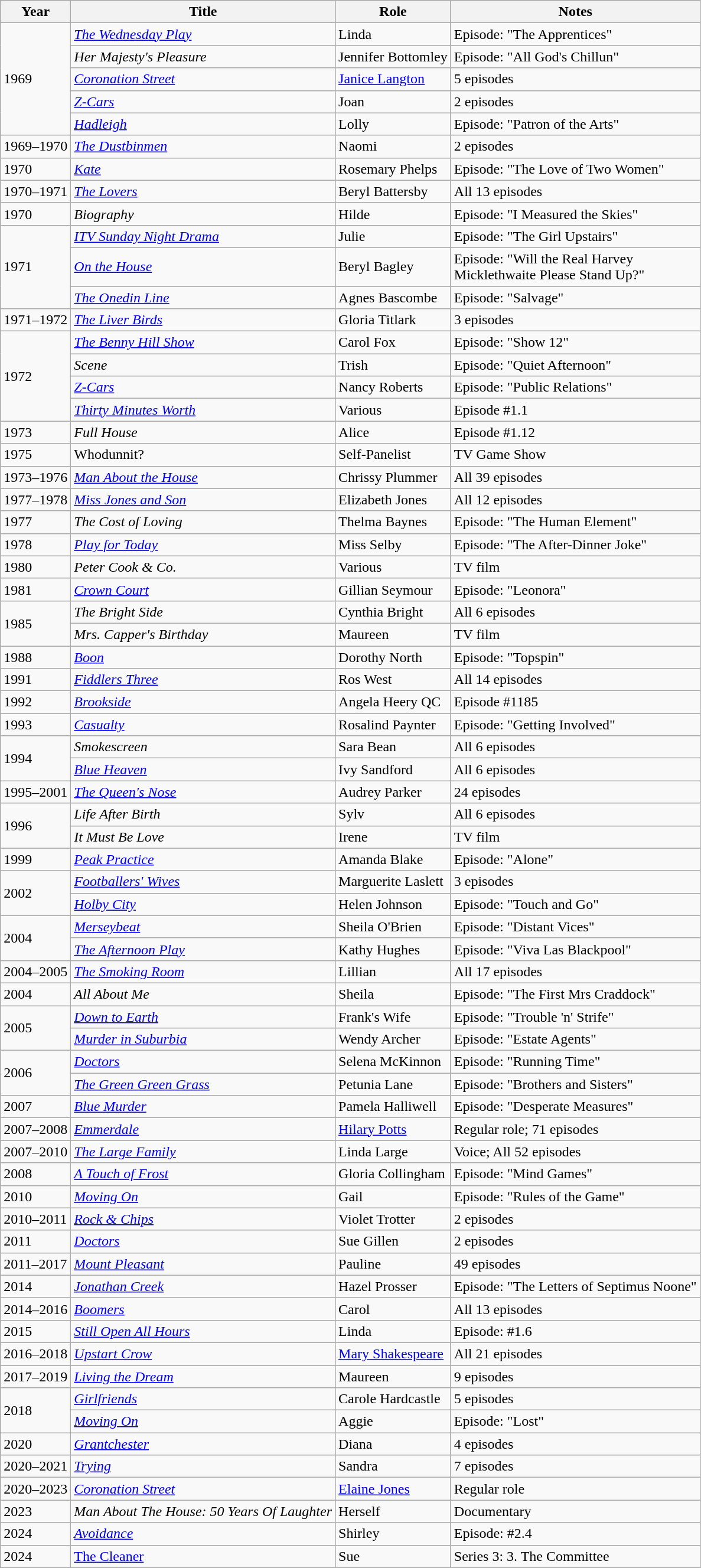<table class="wikitable sortable">
<tr>
<th>Year</th>
<th>Title</th>
<th>Role</th>
<th scope="col" class="unsortable">Notes</th>
</tr>
<tr>
<td rowspan=5>1969</td>
<td data-sort-value="Wednesday Play, The"><em><a href='#'>The Wednesday Play</a></em></td>
<td>Linda</td>
<td>Episode: "The Apprentices"</td>
</tr>
<tr>
<td><em>Her Majesty's Pleasure</em></td>
<td>Jennifer Bottomley</td>
<td>Episode: "All God's Chillun"</td>
</tr>
<tr>
<td><em><a href='#'>Coronation Street</a></em></td>
<td><a href='#'>Janice Langton</a></td>
<td>5 episodes</td>
</tr>
<tr>
<td><em><a href='#'>Z-Cars</a></em></td>
<td>Joan</td>
<td>2 episodes</td>
</tr>
<tr>
<td><em><a href='#'>Hadleigh</a></em></td>
<td>Lolly</td>
<td>Episode: "Patron of the Arts"</td>
</tr>
<tr>
<td>1969–1970</td>
<td data-sort-value="Dustbinmen, The"><em><a href='#'>The Dustbinmen</a></em></td>
<td>Naomi</td>
<td>2 episodes</td>
</tr>
<tr>
<td>1970</td>
<td><em><a href='#'>Kate</a></em></td>
<td>Rosemary Phelps</td>
<td>Episode: "The Love of Two Women"</td>
</tr>
<tr>
<td>1970–1971</td>
<td data-sort-value="Lovers, The"><em><a href='#'>The Lovers</a></em></td>
<td>Beryl Battersby</td>
<td>All 13 episodes</td>
</tr>
<tr>
<td>1970</td>
<td><em>Biography</em></td>
<td>Hilde</td>
<td>Episode: "I Measured the Skies"</td>
</tr>
<tr>
<td rowspan=3>1971</td>
<td><em><a href='#'>ITV Sunday Night Drama</a></em></td>
<td>Julie</td>
<td>Episode: "The Girl Upstairs"</td>
</tr>
<tr>
<td><em><a href='#'>On the House</a></em></td>
<td>Beryl Bagley</td>
<td>Episode: "Will the Real Harvey <br> Micklethwaite Please Stand Up?"</td>
</tr>
<tr>
<td data-sort-value="Onedin, The"><em><a href='#'>The Onedin Line</a></em></td>
<td>Agnes Bascombe</td>
<td>Episode: "Salvage"</td>
</tr>
<tr>
<td>1971–1972</td>
<td data-sort-value="Liver Birds, The"><em><a href='#'>The Liver Birds</a></em></td>
<td>Gloria Titlark</td>
<td>3 episodes</td>
</tr>
<tr>
<td rowspan=4>1972</td>
<td data-sort-value="Benny Hill Show, The"><em><a href='#'>The Benny Hill Show</a></em></td>
<td>Carol Fox</td>
<td>Episode: "Show 12"</td>
</tr>
<tr>
<td><em>Scene</em></td>
<td>Trish</td>
<td>Episode: "Quiet Afternoon"</td>
</tr>
<tr>
<td><em><a href='#'>Z-Cars</a></em></td>
<td>Nancy Roberts</td>
<td>Episode: "Public Relations"</td>
</tr>
<tr>
<td><em><a href='#'>Thirty Minutes Worth</a></em></td>
<td>Various</td>
<td>Episode #1.1</td>
</tr>
<tr>
<td>1973</td>
<td><em>Full House</em></td>
<td>Alice</td>
<td>Episode #1.12</td>
</tr>
<tr>
<td>1975</td>
<td>Whodunnit?</td>
<td>Self-Panelist</td>
<td>TV Game Show</td>
</tr>
<tr>
<td>1973–1976</td>
<td><em><a href='#'>Man About the House</a></em></td>
<td>Chrissy Plummer</td>
<td>All 39 episodes</td>
</tr>
<tr>
<td>1977–1978</td>
<td><em><a href='#'>Miss Jones and Son</a></em></td>
<td>Elizabeth Jones</td>
<td>All 12 episodes</td>
</tr>
<tr>
<td>1977</td>
<td data-sort-value="Cost of Loving, The"><em>The Cost of Loving</em></td>
<td>Thelma Baynes</td>
<td>Episode: "The Human Element"</td>
</tr>
<tr>
<td>1978</td>
<td><em><a href='#'>Play for Today</a></em></td>
<td>Miss Selby</td>
<td>Episode: "The After-Dinner Joke"</td>
</tr>
<tr>
<td>1980</td>
<td><em>Peter Cook & Co.</em></td>
<td>Various</td>
<td>TV film</td>
</tr>
<tr>
<td>1981</td>
<td><em><a href='#'>Crown Court</a></em></td>
<td>Gillian Seymour</td>
<td>Episode: "Leonora"</td>
</tr>
<tr>
<td rowspan=2>1985</td>
<td data-sort-value="Bright Side, The"><em>The Bright Side</em></td>
<td>Cynthia Bright</td>
<td>All 6 episodes</td>
</tr>
<tr>
<td><em>Mrs. Capper's Birthday</em></td>
<td>Maureen</td>
<td>TV film</td>
</tr>
<tr>
<td>1988</td>
<td><em><a href='#'>Boon</a></em></td>
<td>Dorothy North</td>
<td>Episode: "Topspin"</td>
</tr>
<tr>
<td>1991</td>
<td><em><a href='#'>Fiddlers Three</a></em></td>
<td>Ros West</td>
<td>All 14 episodes</td>
</tr>
<tr>
<td>1992</td>
<td><em><a href='#'>Brookside</a></em></td>
<td>Angela Heery QC</td>
<td>Episode #1185</td>
</tr>
<tr>
<td>1993</td>
<td><em><a href='#'>Casualty</a></em></td>
<td>Rosalind Paynter</td>
<td>Episode: "Getting Involved"</td>
</tr>
<tr>
<td rowspan=2>1994</td>
<td><em>Smokescreen</em></td>
<td>Sara Bean</td>
<td>All 6 episodes</td>
</tr>
<tr>
<td><em><a href='#'>Blue Heaven</a></em></td>
<td>Ivy Sandford</td>
<td>All 6 episodes</td>
</tr>
<tr>
<td>1995–2001</td>
<td data-sort-value="Queen's Nose, The"><em><a href='#'>The Queen's Nose</a></em></td>
<td>Audrey Parker</td>
<td>24 episodes</td>
</tr>
<tr>
<td rowspan=2>1996</td>
<td><em>Life After Birth</em></td>
<td>Sylv</td>
<td>All 6 episodes</td>
</tr>
<tr>
<td><em>It Must Be Love</em></td>
<td>Irene</td>
<td>TV film</td>
</tr>
<tr>
<td>1999</td>
<td><em><a href='#'>Peak Practice</a></em></td>
<td>Amanda Blake</td>
<td>Episode: "Alone"</td>
</tr>
<tr>
<td rowspan=2>2002</td>
<td><em><a href='#'>Footballers' Wives</a></em></td>
<td>Marguerite Laslett</td>
<td>3 episodes</td>
</tr>
<tr>
<td><em><a href='#'>Holby City</a></em></td>
<td>Helen Johnson</td>
<td>Episode: "Touch and Go"</td>
</tr>
<tr>
<td rowspan=2>2004</td>
<td><em><a href='#'>Merseybeat</a></em></td>
<td>Sheila O'Brien</td>
<td>Episode: "Distant Vices"</td>
</tr>
<tr>
<td data-sort-value="Afternoon Play, The"><em><a href='#'>The Afternoon Play</a></em></td>
<td>Kathy Hughes</td>
<td>Episode: "Viva Las Blackpool"</td>
</tr>
<tr>
<td>2004–2005</td>
<td data-sort-value="Smoking Room, The"><em><a href='#'>The Smoking Room</a></em></td>
<td>Lillian</td>
<td>All 17 episodes</td>
</tr>
<tr>
<td>2004</td>
<td><em>All About Me</em></td>
<td>Sheila</td>
<td>Episode: "The First Mrs Craddock"</td>
</tr>
<tr>
<td rowspan=2>2005</td>
<td><em><a href='#'>Down to Earth</a></em></td>
<td>Frank's Wife</td>
<td>Episode: "Trouble 'n' Strife"</td>
</tr>
<tr>
<td><em><a href='#'>Murder in Suburbia</a></em></td>
<td>Wendy Archer</td>
<td>Episode: "Estate Agents"</td>
</tr>
<tr>
<td rowspan=2>2006</td>
<td><em><a href='#'>Doctors</a></em></td>
<td>Selena McKinnon</td>
<td>Episode: "Running Time"</td>
</tr>
<tr>
<td data-sort-value="Green Green Grass, The"><em><a href='#'>The Green Green Grass</a></em></td>
<td>Petunia Lane</td>
<td>Episode: "Brothers and Sisters"</td>
</tr>
<tr>
<td>2007</td>
<td><em><a href='#'>Blue Murder</a></em></td>
<td>Pamela Halliwell</td>
<td>Episode: "Desperate Measures"</td>
</tr>
<tr>
<td>2007–2008</td>
<td><em><a href='#'>Emmerdale</a></em></td>
<td><a href='#'>Hilary Potts</a></td>
<td>Regular role; 71 episodes</td>
</tr>
<tr>
<td>2007–2010</td>
<td data-sort-value="Large Family, The"><em><a href='#'>The Large Family</a></em></td>
<td>Linda Large</td>
<td>Voice; All 52 episodes</td>
</tr>
<tr>
<td>2008</td>
<td><em><a href='#'>A Touch of Frost</a></em></td>
<td>Gloria Collingham</td>
<td>Episode: "Mind Games"</td>
</tr>
<tr>
<td>2010</td>
<td><em><a href='#'>Moving On</a></em></td>
<td>Gail</td>
<td>Episode: "Rules of the Game"</td>
</tr>
<tr>
<td>2010–2011</td>
<td><em><a href='#'>Rock & Chips</a></em></td>
<td>Violet Trotter</td>
<td>2 episodes</td>
</tr>
<tr>
<td>2011</td>
<td><em><a href='#'>Doctors</a></em></td>
<td>Sue Gillen</td>
<td>2 episodes</td>
</tr>
<tr>
<td>2011–2017</td>
<td><em><a href='#'>Mount Pleasant</a></em></td>
<td>Pauline</td>
<td>49 episodes</td>
</tr>
<tr>
<td>2014</td>
<td><em><a href='#'>Jonathan Creek</a></em></td>
<td>Hazel Prosser</td>
<td>Episode: "The Letters of Septimus Noone"</td>
</tr>
<tr>
<td>2014–2016</td>
<td><em><a href='#'>Boomers</a></em></td>
<td>Carol</td>
<td>All 13 episodes</td>
</tr>
<tr>
<td>2015</td>
<td><em><a href='#'>Still Open All Hours</a></em></td>
<td>Linda</td>
<td>Episode: #1.6</td>
</tr>
<tr>
<td>2016–2018</td>
<td><em><a href='#'>Upstart Crow</a></em></td>
<td><a href='#'>Mary Shakespeare</a></td>
<td>All 21 episodes</td>
</tr>
<tr>
<td>2017–2019</td>
<td><em><a href='#'>Living the Dream</a> </em></td>
<td>Maureen</td>
<td>9 episodes</td>
</tr>
<tr>
<td rowspan=2>2018</td>
<td><em><a href='#'>Girlfriends</a></em></td>
<td>Carole Hardcastle</td>
<td>5 episodes</td>
</tr>
<tr>
<td><em><a href='#'>Moving On</a></em></td>
<td>Aggie</td>
<td>Episode: "Lost"</td>
</tr>
<tr>
<td>2020</td>
<td><em><a href='#'>Grantchester</a></em></td>
<td>Diana</td>
<td>4 episodes</td>
</tr>
<tr>
<td>2020–2021</td>
<td><em><a href='#'>Trying</a></em></td>
<td>Sandra</td>
<td>7 episodes</td>
</tr>
<tr>
<td>2020–2023</td>
<td><em><a href='#'>Coronation Street</a></em></td>
<td><a href='#'>Elaine Jones</a></td>
<td>Regular role</td>
</tr>
<tr>
<td>2023</td>
<td><em>Man About The House: 50 Years Of Laughter</em></td>
<td>Herself</td>
<td>Documentary</td>
</tr>
<tr>
<td>2024</td>
<td><em><a href='#'>Avoidance</a></em></td>
<td>Shirley</td>
<td>Episode: #2.4</td>
</tr>
<tr>
<td>2024</td>
<td><a href='#'>The Cleaner</a></td>
<td>Sue</td>
<td>Series 3: 3. The Committee</td>
</tr>
</table>
